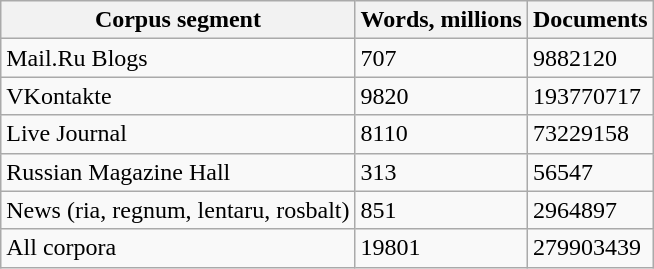<table class="wikitable">
<tr>
<th>Corpus segment</th>
<th>Words, millions</th>
<th>Documents</th>
</tr>
<tr>
<td>Mail.Ru Blogs</td>
<td>707</td>
<td>9882120</td>
</tr>
<tr>
<td>VKontakte</td>
<td>9820</td>
<td>193770717</td>
</tr>
<tr>
<td>Live Journal</td>
<td>8110</td>
<td>73229158</td>
</tr>
<tr>
<td>Russian Magazine Hall</td>
<td>313</td>
<td>56547</td>
</tr>
<tr>
<td>News  (ria, regnum, lentaru, rosbalt)</td>
<td>851</td>
<td>2964897</td>
</tr>
<tr>
<td>All corpora</td>
<td>19801</td>
<td>279903439</td>
</tr>
</table>
